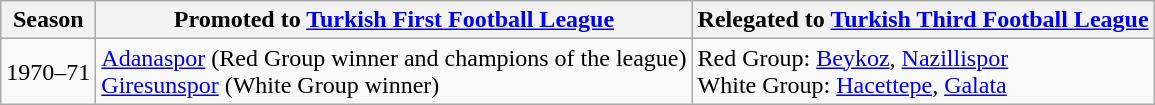<table class="wikitable">
<tr>
<th>Season</th>
<th>Promoted to <a href='#'>Turkish First Football League</a></th>
<th>Relegated to <a href='#'>Turkish Third Football League</a></th>
</tr>
<tr>
<td>1970–71</td>
<td><a href='#'>Adanaspor</a> (Red Group winner and champions of the league)<br><a href='#'>Giresunspor</a> (White Group winner)</td>
<td>Red Group: <a href='#'>Beykoz</a>, <a href='#'>Nazillispor</a><br>White Group: <a href='#'>Hacettepe</a>, <a href='#'>Galata</a></td>
</tr>
</table>
